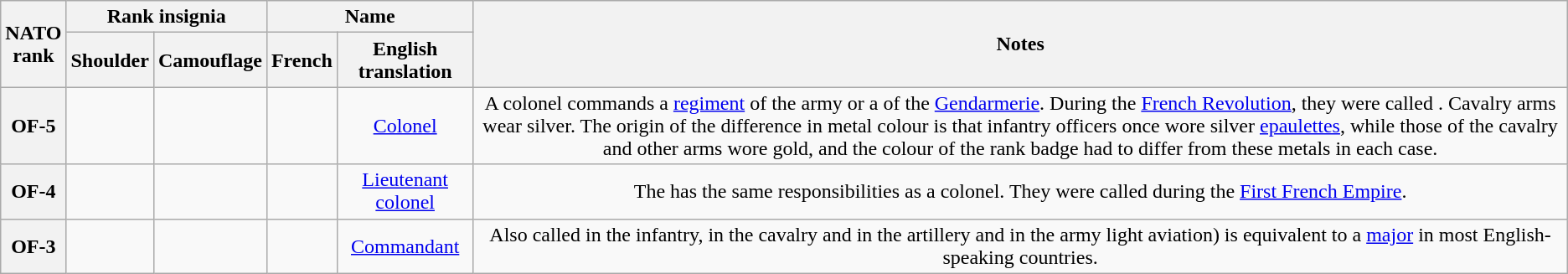<table class="wikitable plainrowheaders" style="text-align:center;" border="1">
<tr>
<th rowspan=2>NATO<br>rank</th>
<th colspan=2>Rank insignia</th>
<th colspan=2>Name</th>
<th rowspan=2>Notes</th>
</tr>
<tr>
<th>Shoulder</th>
<th>Camouflage</th>
<th>French</th>
<th>English translation</th>
</tr>
<tr>
<th>OF-5</th>
<td></td>
<td></td>
<td></td>
<td><a href='#'>Colonel</a></td>
<td>A colonel commands a <a href='#'>regiment</a> of the army or a  of the <a href='#'>Gendarmerie</a>. During the <a href='#'>French Revolution</a>, they were called . Cavalry arms wear silver. The origin of the difference in metal colour is that infantry officers once wore silver <a href='#'>epaulettes</a>, while those of the cavalry and other arms wore gold, and the colour of the rank badge had to differ from these metals in each case.</td>
</tr>
<tr>
<th>OF-4</th>
<td></td>
<td></td>
<td></td>
<td><a href='#'>Lieutenant colonel</a></td>
<td>The  has the same responsibilities as a colonel. They were called  during the <a href='#'>First French Empire</a>.</td>
</tr>
<tr>
<th>OF-3</th>
<td></td>
<td></td>
<td></td>
<td><a href='#'>Commandant</a></td>
<td>Also called  in the infantry,  in the cavalry and  in the artillery and in the army light aviation) is equivalent to a <a href='#'>major</a> in most English-speaking countries.</td>
</tr>
</table>
